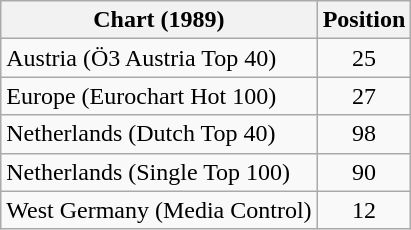<table class="wikitable sortable">
<tr>
<th>Chart (1989)</th>
<th>Position</th>
</tr>
<tr>
<td>Austria (Ö3 Austria Top 40)</td>
<td align="center">25</td>
</tr>
<tr>
<td>Europe (Eurochart Hot 100)</td>
<td align="center">27</td>
</tr>
<tr>
<td>Netherlands (Dutch Top 40)</td>
<td align="center">98</td>
</tr>
<tr>
<td>Netherlands (Single Top 100)</td>
<td align="center">90</td>
</tr>
<tr>
<td>West Germany (Media Control)</td>
<td align="center">12</td>
</tr>
</table>
